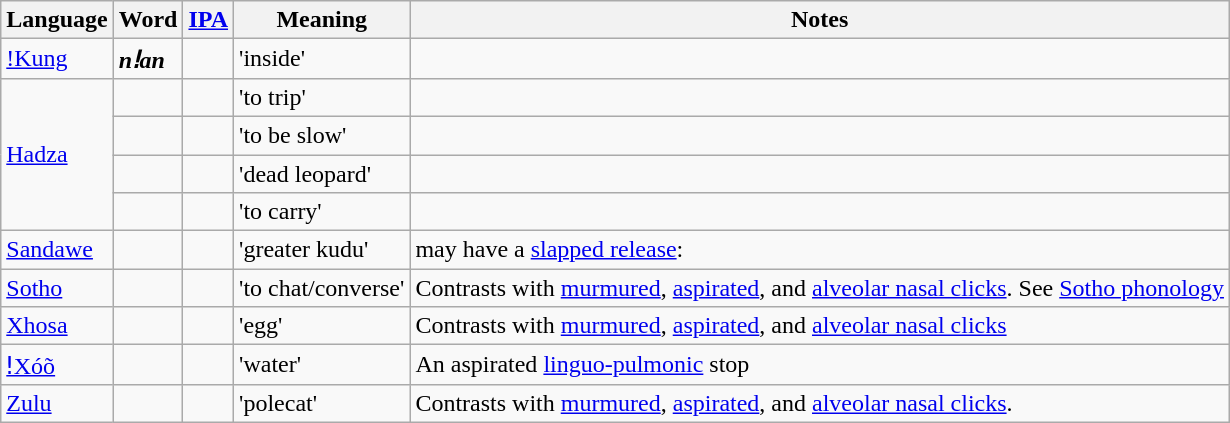<table class="wikitable">
<tr>
<th colspan=2>Language</th>
<th>Word</th>
<th><a href='#'>IPA</a></th>
<th>Meaning</th>
<th>Notes</th>
</tr>
<tr>
<td colspan=2><a href='#'>!Kung</a></td>
<td><strong><em>nǃ<strong>an<em></td>
<td align=center></td>
<td>'inside'</td>
<td></td>
</tr>
<tr>
<td colspan=2 rowspan=4><a href='#'>Hadza</a></td>
<td></td>
<td align=center></td>
<td>'to trip'</td>
<td></td>
</tr>
<tr>
<td></td>
<td align=center></td>
<td>'to be slow'</td>
<td></td>
</tr>
<tr>
<td></td>
<td align=center></td>
<td>'dead leopard'</td>
<td></td>
</tr>
<tr>
<td></td>
<td align=center></td>
<td>'to carry'</td>
<td></td>
</tr>
<tr>
<td colspan=2><a href='#'>Sandawe</a></td>
<td></td>
<td align=center></td>
<td>'greater kudu'</td>
<td>may have a <a href='#'>slapped release</a>: </td>
</tr>
<tr>
<td colspan=2><a href='#'>Sotho</a></td>
<td></td>
<td align=center></td>
<td>'to chat/converse'</td>
<td>Contrasts with <a href='#'>murmured</a>, <a href='#'>aspirated</a>, and <a href='#'>alveolar nasal clicks</a>. See <a href='#'>Sotho phonology</a></td>
</tr>
<tr>
<td colspan=2><a href='#'>Xhosa</a></td>
<td></td>
<td align=center></td>
<td>'egg'</td>
<td>Contrasts with <a href='#'>murmured</a>, <a href='#'>aspirated</a>, and <a href='#'>alveolar nasal clicks</a></td>
</tr>
<tr>
<td colspan=2><a href='#'>ǃXóõ</a></td>
<td></td>
<td align=center></td>
<td>'water'</td>
<td>An aspirated <a href='#'>linguo-pulmonic</a> stop</td>
</tr>
<tr>
<td colspan=2><a href='#'>Zulu</a></td>
<td></td>
<td align=center>  </td>
<td>'polecat'</td>
<td>Contrasts with <a href='#'>murmured</a>, <a href='#'>aspirated</a>, and <a href='#'>alveolar nasal clicks</a>.</td>
</tr>
</table>
